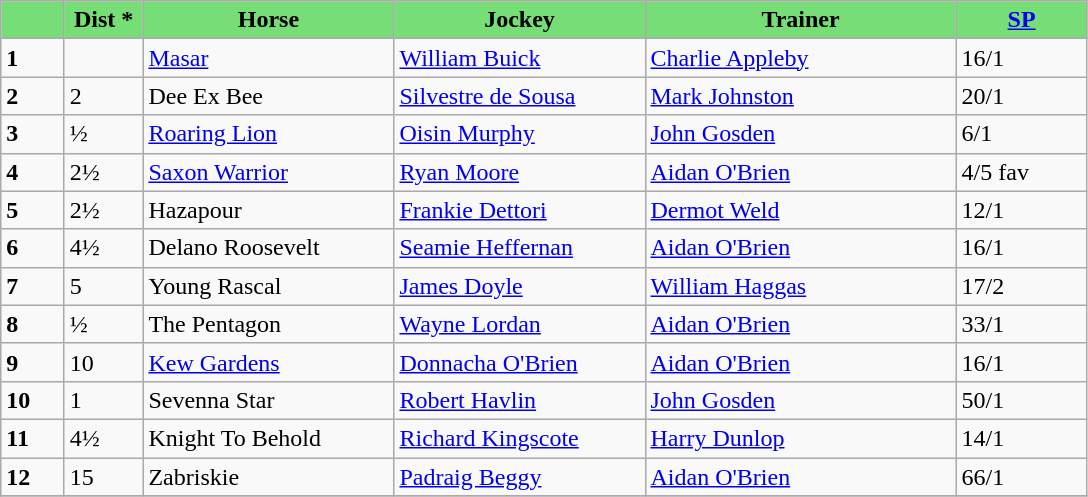<table class="wikitable sortable">
<tr style="background:#7d7; text-align:center;">
<td style="width:35px;"></td>
<td style="width:45px;"><strong>Dist *</strong></td>
<td style="width:160px;"><strong>Horse</strong></td>
<td style="width:160px;"><strong>Jockey</strong></td>
<td style="width:200px;"><strong>Trainer</strong></td>
<td style="width:80px;"><strong><a href='#'>SP</a></strong></td>
</tr>
<tr>
<td><strong>1</strong></td>
<td></td>
<td><a href='#'>Masar</a></td>
<td><a href='#'>William Buick</a></td>
<td><a href='#'>Charlie Appleby</a></td>
<td>16/1</td>
</tr>
<tr>
<td><strong>2</strong></td>
<td>2</td>
<td>Dee Ex Bee</td>
<td><a href='#'>Silvestre de Sousa</a></td>
<td><a href='#'>Mark Johnston</a></td>
<td>20/1</td>
</tr>
<tr>
<td><strong>3</strong></td>
<td>½</td>
<td><a href='#'>Roaring Lion</a></td>
<td><a href='#'>Oisin Murphy</a></td>
<td><a href='#'>John Gosden</a></td>
<td>6/1</td>
</tr>
<tr>
<td><strong>4</strong></td>
<td>2½</td>
<td><a href='#'>Saxon Warrior</a></td>
<td><a href='#'>Ryan Moore</a></td>
<td><a href='#'>Aidan O'Brien</a></td>
<td>4/5 fav</td>
</tr>
<tr>
<td><strong>5</strong></td>
<td>2½</td>
<td>Hazapour</td>
<td><a href='#'>Frankie Dettori</a></td>
<td><a href='#'>Dermot Weld</a></td>
<td>12/1</td>
</tr>
<tr>
<td><strong>6</strong></td>
<td>4½</td>
<td>Delano Roosevelt</td>
<td><a href='#'>Seamie Heffernan</a></td>
<td><a href='#'>Aidan O'Brien</a></td>
<td>16/1</td>
</tr>
<tr>
<td><strong>7</strong></td>
<td>5</td>
<td>Young Rascal</td>
<td><a href='#'>James Doyle</a></td>
<td><a href='#'>William Haggas</a></td>
<td>17/2</td>
</tr>
<tr>
<td><strong>8</strong></td>
<td>½</td>
<td>The Pentagon</td>
<td><a href='#'>Wayne Lordan</a></td>
<td><a href='#'>Aidan O'Brien</a></td>
<td>33/1</td>
</tr>
<tr>
<td><strong>9</strong></td>
<td>10</td>
<td><a href='#'>Kew Gardens</a></td>
<td><a href='#'>Donnacha O'Brien</a></td>
<td><a href='#'>Aidan O'Brien</a></td>
<td>16/1</td>
</tr>
<tr>
<td><strong>10</strong></td>
<td>1</td>
<td>Sevenna Star</td>
<td><a href='#'>Robert Havlin</a></td>
<td><a href='#'>John Gosden</a></td>
<td>50/1</td>
</tr>
<tr>
<td><strong>11</strong></td>
<td>4½</td>
<td>Knight To Behold</td>
<td><a href='#'>Richard Kingscote</a></td>
<td><a href='#'>Harry Dunlop</a></td>
<td>14/1</td>
</tr>
<tr>
<td><strong>12</strong></td>
<td>15</td>
<td>Zabriskie</td>
<td><a href='#'>Padraig Beggy</a></td>
<td><a href='#'>Aidan O'Brien</a></td>
<td>66/1</td>
</tr>
<tr>
</tr>
</table>
